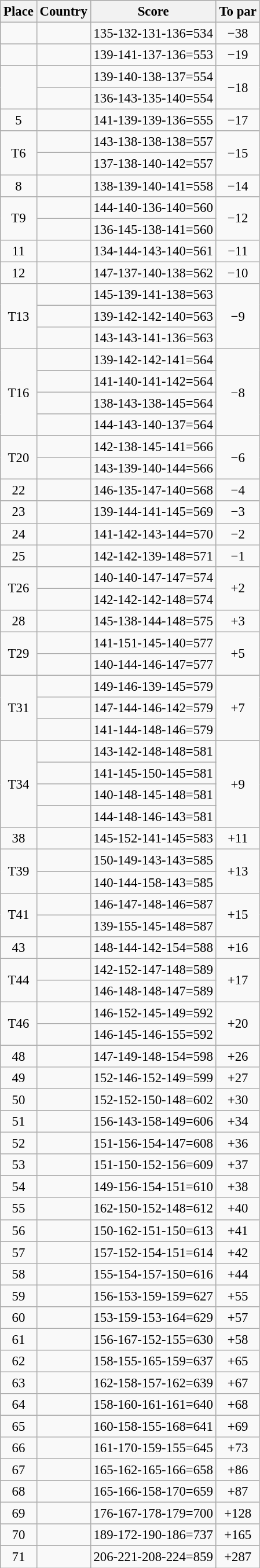<table class="wikitable" style="font-size:95%;">
<tr>
<th>Place</th>
<th>Country</th>
<th>Score</th>
<th>To par</th>
</tr>
<tr>
<td align=center></td>
<td></td>
<td>135-132-131-136=534</td>
<td align=center>−38</td>
</tr>
<tr>
<td align=center></td>
<td></td>
<td>139-141-137-136=553</td>
<td align=center>−19</td>
</tr>
<tr>
<td align=center rowspan=2></td>
<td></td>
<td>139-140-138-137=554</td>
<td align=center rowspan=2>−18</td>
</tr>
<tr>
<td></td>
<td>136-143-135-140=554</td>
</tr>
<tr>
<td align=center>5</td>
<td></td>
<td>141-139-139-136=555</td>
<td align=center>−17</td>
</tr>
<tr>
<td align=center rowspan=2>T6</td>
<td></td>
<td>143-138-138-138=557</td>
<td align=center rowspan=2>−15</td>
</tr>
<tr>
<td></td>
<td>137-138-140-142=557</td>
</tr>
<tr>
<td align=center>8</td>
<td></td>
<td>138-139-140-141=558</td>
<td align=center>−14</td>
</tr>
<tr>
<td align=center rowspan=2>T9</td>
<td></td>
<td>144-140-136-140=560</td>
<td align=center rowspan=2>−12</td>
</tr>
<tr>
<td></td>
<td>136-145-138-141=560</td>
</tr>
<tr>
<td align=center>11</td>
<td></td>
<td>134-144-143-140=561</td>
<td align=center>−11</td>
</tr>
<tr>
<td align=center>12</td>
<td></td>
<td>147-137-140-138=562</td>
<td align=center>−10</td>
</tr>
<tr>
<td align=center rowspan=3>T13</td>
<td></td>
<td>145-139-141-138=563</td>
<td align=center rowspan=3>−9</td>
</tr>
<tr>
<td></td>
<td>139-142-142-140=563</td>
</tr>
<tr>
<td></td>
<td>143-143-141-136=563</td>
</tr>
<tr>
<td align=center rowspan=4>T16</td>
<td></td>
<td>139-142-142-141=564</td>
<td align=center rowspan=4>−8</td>
</tr>
<tr>
<td></td>
<td>141-140-141-142=564</td>
</tr>
<tr>
<td></td>
<td>138-143-138-145=564</td>
</tr>
<tr>
<td></td>
<td>144-143-140-137=564</td>
</tr>
<tr>
<td align=center rowspan=2>T20</td>
<td></td>
<td>142-138-145-141=566</td>
<td align=center rowspan=2>−6</td>
</tr>
<tr>
<td></td>
<td>143-139-140-144=566</td>
</tr>
<tr>
<td align=center>22</td>
<td></td>
<td>146-135-147-140=568</td>
<td align=center>−4</td>
</tr>
<tr>
<td align=center>23</td>
<td></td>
<td>139-144-141-145=569</td>
<td align=center>−3</td>
</tr>
<tr>
<td align=center>24</td>
<td></td>
<td>141-142-143-144=570</td>
<td align=center>−2</td>
</tr>
<tr>
<td align=center>25</td>
<td></td>
<td>142-142-139-148=571</td>
<td align=center>−1</td>
</tr>
<tr>
<td align=center rowspan=2>T26</td>
<td></td>
<td>140-140-147-147=574</td>
<td align=center rowspan=2>+2</td>
</tr>
<tr>
<td></td>
<td>142-142-142-148=574</td>
</tr>
<tr>
<td align=center>28</td>
<td></td>
<td>145-138-144-148=575</td>
<td align=center>+3</td>
</tr>
<tr>
<td align=center rowspan=2>T29</td>
<td></td>
<td>141-151-145-140=577</td>
<td align=center rowspan=2>+5</td>
</tr>
<tr>
<td></td>
<td>140-144-146-147=577</td>
</tr>
<tr>
<td align=center rowspan=3>T31</td>
<td></td>
<td>149-146-139-145=579</td>
<td align=center rowspan=3>+7</td>
</tr>
<tr>
<td></td>
<td>147-144-146-142=579</td>
</tr>
<tr>
<td></td>
<td>141-144-148-146=579</td>
</tr>
<tr>
<td align=center rowspan=4>T34</td>
<td></td>
<td>143-142-148-148=581</td>
<td align=center rowspan=4>+9</td>
</tr>
<tr>
<td></td>
<td>141-145-150-145=581</td>
</tr>
<tr>
<td></td>
<td>140-148-145-148=581</td>
</tr>
<tr>
<td></td>
<td>144-148-146-143=581</td>
</tr>
<tr>
<td align=center>38</td>
<td></td>
<td>145-152-141-145=583</td>
<td align=center>+11</td>
</tr>
<tr>
<td align=center rowspan=2>T39</td>
<td></td>
<td>150-149-143-143=585</td>
<td align=center rowspan=2>+13</td>
</tr>
<tr>
<td></td>
<td>140-144-158-143=585</td>
</tr>
<tr>
<td align=center rowspan=2>T41</td>
<td></td>
<td>146-147-148-146=587</td>
<td align=center rowspan=2>+15</td>
</tr>
<tr>
<td></td>
<td>139-155-145-148=587</td>
</tr>
<tr>
<td align=center>43</td>
<td></td>
<td>148-144-142-154=588</td>
<td align=center>+16</td>
</tr>
<tr>
<td align=center rowspan=2>T44</td>
<td></td>
<td>142-152-147-148=589</td>
<td align=center rowspan=2>+17</td>
</tr>
<tr>
<td></td>
<td>146-148-148-147=589</td>
</tr>
<tr>
<td align=center rowspan=2>T46</td>
<td></td>
<td>146-152-145-149=592</td>
<td align=center rowspan=2>+20</td>
</tr>
<tr>
<td></td>
<td>146-145-146-155=592</td>
</tr>
<tr>
<td align=center>48</td>
<td></td>
<td>147-149-148-154=598</td>
<td align=center>+26</td>
</tr>
<tr>
<td align=center>49</td>
<td></td>
<td>152-146-152-149=599</td>
<td align=center>+27</td>
</tr>
<tr>
<td align=center>50</td>
<td></td>
<td>152-152-150-148=602</td>
<td align=center>+30</td>
</tr>
<tr>
<td align=center>51</td>
<td></td>
<td>156-143-158-149=606</td>
<td align=center>+34</td>
</tr>
<tr>
<td align=center>52</td>
<td></td>
<td>151-156-154-147=608</td>
<td align=center>+36</td>
</tr>
<tr>
<td align=center>53</td>
<td></td>
<td>151-150-152-156=609</td>
<td align=center>+37</td>
</tr>
<tr>
<td align=center>54</td>
<td></td>
<td>149-156-154-151=610</td>
<td align=center>+38</td>
</tr>
<tr>
<td align=center>55</td>
<td></td>
<td>162-150-152-148=612</td>
<td align=center>+40</td>
</tr>
<tr>
<td align=center>56</td>
<td></td>
<td>150-162-151-150=613</td>
<td align=center>+41</td>
</tr>
<tr>
<td align=center>57</td>
<td></td>
<td>157-152-154-151=614</td>
<td align=center>+42</td>
</tr>
<tr>
<td align=center>58</td>
<td></td>
<td>155-154-157-150=616</td>
<td align=center>+44</td>
</tr>
<tr>
<td align=center>59</td>
<td></td>
<td>156-153-159-159=627</td>
<td align=center>+55</td>
</tr>
<tr>
<td align=center>60</td>
<td></td>
<td>153-159-153-164=629</td>
<td align=center>+57</td>
</tr>
<tr>
<td align=center>61</td>
<td></td>
<td>156-167-152-155=630</td>
<td align=center>+58</td>
</tr>
<tr>
<td align=center>62</td>
<td></td>
<td>158-155-165-159=637</td>
<td align=center>+65</td>
</tr>
<tr>
<td align=center>63</td>
<td></td>
<td>162-158-157-162=639</td>
<td align=center>+67</td>
</tr>
<tr>
<td align=center>64</td>
<td></td>
<td>158-160-161-161=640</td>
<td align=center>+68</td>
</tr>
<tr>
<td align=center>65</td>
<td></td>
<td>160-158-155-168=641</td>
<td align=center>+69</td>
</tr>
<tr>
<td align=center>66</td>
<td></td>
<td>161-170-159-155=645</td>
<td align=center>+73</td>
</tr>
<tr>
<td align=center>67</td>
<td></td>
<td>165-162-165-166=658</td>
<td align=center>+86</td>
</tr>
<tr>
<td align=center>68</td>
<td></td>
<td>165-166-158-170=659</td>
<td align=center>+87</td>
</tr>
<tr>
<td align=center>69</td>
<td></td>
<td>176-167-178-179=700</td>
<td align=center>+128</td>
</tr>
<tr>
<td align=center>70</td>
<td></td>
<td>189-172-190-186=737</td>
<td align=center>+165</td>
</tr>
<tr>
<td align=center>71</td>
<td></td>
<td>206-221-208-224=859</td>
<td align=center>+287</td>
</tr>
</table>
